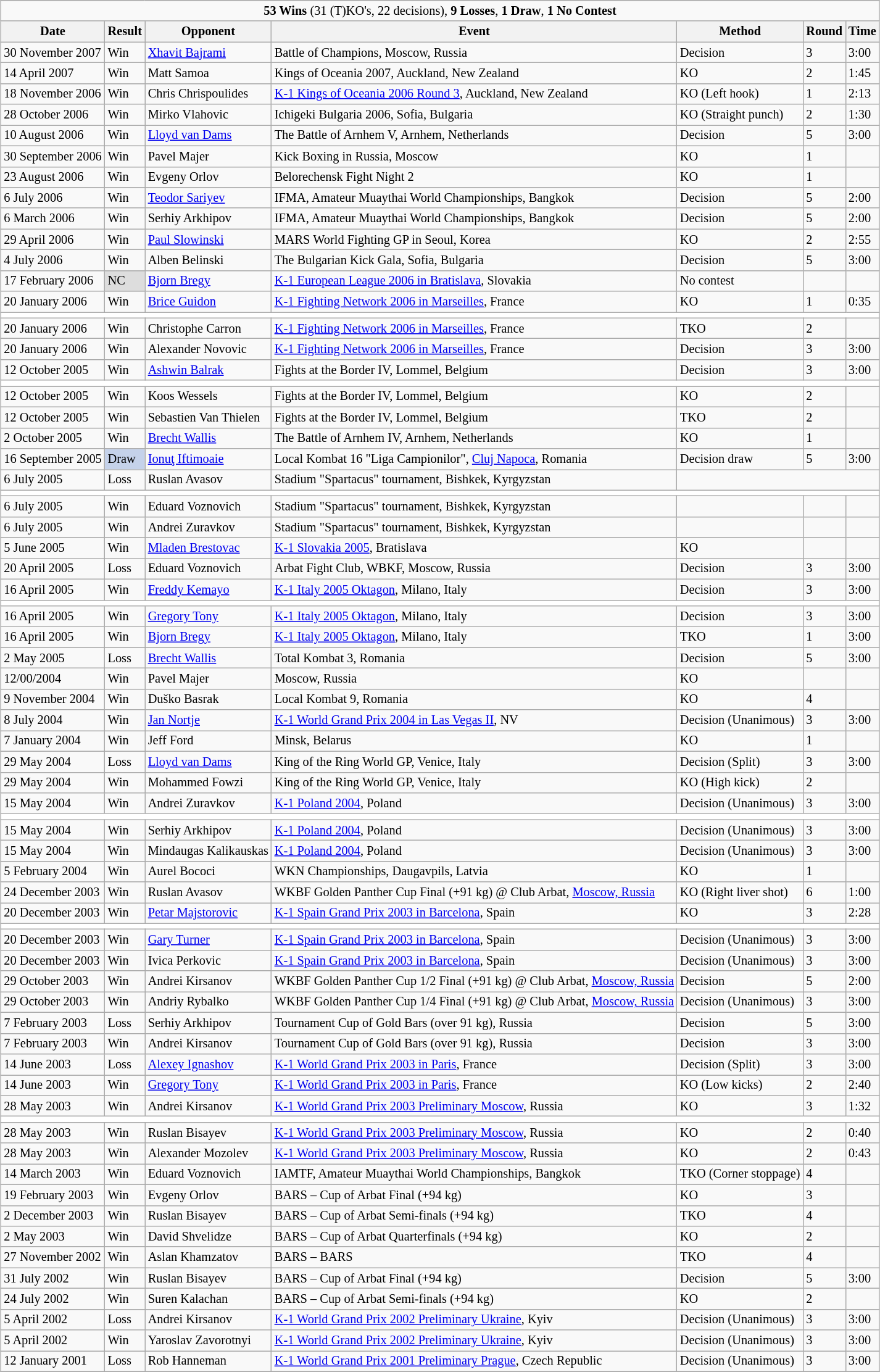<table class="wikitable" style="margin:0.5em auto; font-size:85%">
<tr>
<td style="text-align: center" colspan=8><strong>53 Wins</strong> (31 (T)KO's, 22 decisions), <strong>9 Losses</strong>, <strong>1 Draw</strong>, <strong>1 No Contest</strong></td>
</tr>
<tr>
<th>Date</th>
<th>Result</th>
<th>Opponent</th>
<th>Event</th>
<th>Method</th>
<th>Round</th>
<th>Time</th>
</tr>
<tr>
<td>30 November 2007</td>
<td>Win</td>
<td> <a href='#'>Xhavit Bajrami</a></td>
<td>Battle of Champions, Moscow, Russia</td>
<td>Decision</td>
<td>3</td>
<td>3:00</td>
</tr>
<tr>
<td>14 April 2007</td>
<td>Win</td>
<td> Matt Samoa</td>
<td>Kings of Oceania 2007, Auckland, New Zealand</td>
<td>KO</td>
<td>2</td>
<td>1:45</td>
</tr>
<tr>
<td>18 November 2006</td>
<td>Win</td>
<td> Chris Chrispoulides</td>
<td><a href='#'>K-1 Kings of Oceania 2006 Round 3</a>, Auckland, New Zealand</td>
<td>KO (Left hook)</td>
<td>1</td>
<td>2:13</td>
</tr>
<tr>
<td>28 October 2006</td>
<td> Win</td>
<td> Mirko Vlahovic</td>
<td>Ichigeki Bulgaria 2006, Sofia, Bulgaria</td>
<td>KO (Straight punch)</td>
<td>2</td>
<td>1:30</td>
</tr>
<tr>
<td>10 August 2006</td>
<td>Win</td>
<td> <a href='#'>Lloyd van Dams</a></td>
<td>The Battle of Arnhem V, Arnhem, Netherlands</td>
<td>Decision</td>
<td>5</td>
<td>3:00</td>
</tr>
<tr>
<td>30 September 2006</td>
<td>Win</td>
<td> Pavel Majer</td>
<td>Kick Boxing in Russia, Moscow</td>
<td>KO</td>
<td>1</td>
<td></td>
</tr>
<tr>
<td>23 August 2006</td>
<td>Win</td>
<td> Evgeny Orlov</td>
<td>Belorechensk Fight Night 2</td>
<td>KO</td>
<td>1</td>
<td></td>
</tr>
<tr>
<td>6 July 2006</td>
<td>Win</td>
<td> <a href='#'>Teodor Sariyev</a></td>
<td>IFMA, Amateur Muaythai World Championships, Bangkok</td>
<td>Decision</td>
<td>5</td>
<td>2:00</td>
</tr>
<tr>
<td>6 March 2006</td>
<td>Win</td>
<td> Serhiy Arkhipov</td>
<td>IFMA, Amateur Muaythai World Championships, Bangkok</td>
<td>Decision</td>
<td>5</td>
<td>2:00</td>
</tr>
<tr>
<td>29 April 2006</td>
<td>Win</td>
<td><a href='#'>Paul Slowinski</a></td>
<td>MARS World Fighting GP in Seoul, Korea</td>
<td>KO</td>
<td>2</td>
<td>2:55</td>
</tr>
<tr>
<td>4 July 2006</td>
<td>Win</td>
<td>Alben Belinski</td>
<td>The Bulgarian Kick Gala, Sofia, Bulgaria</td>
<td>Decision</td>
<td>5</td>
<td>3:00</td>
</tr>
<tr>
<td>17 February 2006</td>
<td style="background: #DDD">NC</td>
<td> <a href='#'>Bjorn Bregy</a></td>
<td><a href='#'>K-1 European League 2006 in Bratislava</a>, Slovakia</td>
<td>No contest</td>
<td></td>
<td></td>
</tr>
<tr>
<td>20 January 2006</td>
<td>Win</td>
<td> <a href='#'>Brice Guidon</a></td>
<td><a href='#'>K-1 Fighting Network 2006 in Marseilles</a>, France</td>
<td>KO</td>
<td>1</td>
<td>0:35</td>
</tr>
<tr>
<th style=background:white colspan=9></th>
</tr>
<tr>
<td>20 January 2006</td>
<td>Win</td>
<td> Christophe Carron</td>
<td><a href='#'>K-1 Fighting Network 2006 in Marseilles</a>, France</td>
<td>TKO</td>
<td>2</td>
<td></td>
</tr>
<tr>
<td>20 January 2006</td>
<td>Win</td>
<td> Alexander Novovic</td>
<td><a href='#'>K-1 Fighting Network 2006 in Marseilles</a>, France</td>
<td>Decision</td>
<td>3</td>
<td>3:00</td>
</tr>
<tr>
<td>12 October 2005</td>
<td>Win</td>
<td> <a href='#'>Ashwin Balrak</a></td>
<td>Fights at the Border IV, Lommel, Belgium</td>
<td>Decision</td>
<td>3</td>
<td>3:00</td>
</tr>
<tr>
<th style=background:white colspan=9></th>
</tr>
<tr>
<td>12 October 2005</td>
<td>Win</td>
<td> Koos Wessels</td>
<td>Fights at the Border IV, Lommel, Belgium</td>
<td>KO</td>
<td>2</td>
<td></td>
</tr>
<tr>
<td>12 October 2005</td>
<td>Win</td>
<td> Sebastien Van Thielen</td>
<td>Fights at the Border IV, Lommel, Belgium</td>
<td>TKO</td>
<td>2</td>
<td></td>
</tr>
<tr>
<td>2 October 2005</td>
<td>Win</td>
<td> <a href='#'>Brecht Wallis</a></td>
<td>The Battle of Arnhem IV, Arnhem, Netherlands</td>
<td>KO</td>
<td>1</td>
<td></td>
</tr>
<tr>
<td>16 September 2005</td>
<td style="background: #c5d2ea">Draw</td>
<td> <a href='#'>Ionuţ Iftimoaie</a></td>
<td>Local Kombat 16 "Liga Campionilor", <a href='#'>Cluj Napoca</a>, Romania</td>
<td>Decision draw</td>
<td>5</td>
<td>3:00</td>
</tr>
<tr>
<td>6 July 2005</td>
<td>Loss</td>
<td> Ruslan Avasov</td>
<td>Stadium "Spartacus" tournament, Bishkek, Kyrgyzstan</td>
</tr>
<tr>
<th style=background:white colspan=9></th>
</tr>
<tr>
<td>6 July 2005</td>
<td>Win</td>
<td> Eduard Voznovich</td>
<td>Stadium "Spartacus" tournament, Bishkek, Kyrgyzstan</td>
<td></td>
<td></td>
<td></td>
</tr>
<tr>
<td>6 July 2005</td>
<td>Win</td>
<td> Andrei Zuravkov</td>
<td>Stadium "Spartacus" tournament, Bishkek, Kyrgyzstan</td>
<td></td>
<td></td>
<td></td>
</tr>
<tr>
<td>5 June 2005</td>
<td>Win</td>
<td> <a href='#'>Mladen Brestovac</a></td>
<td><a href='#'>K-1 Slovakia 2005</a>, Bratislava</td>
<td>KO</td>
<td></td>
<td></td>
</tr>
<tr>
<td>20 April 2005</td>
<td>Loss</td>
<td> Eduard Voznovich</td>
<td>Arbat Fight Club, WBKF, Moscow, Russia</td>
<td>Decision</td>
<td>3</td>
<td>3:00</td>
</tr>
<tr>
<td>16 April 2005</td>
<td>Win</td>
<td> <a href='#'>Freddy Kemayo</a></td>
<td><a href='#'>K-1 Italy 2005 Oktagon</a>, Milano, Italy</td>
<td>Decision</td>
<td>3</td>
<td>3:00</td>
</tr>
<tr>
<th style=background:white colspan=9></th>
</tr>
<tr>
<td>16 April 2005</td>
<td>Win</td>
<td> <a href='#'>Gregory Tony</a></td>
<td><a href='#'>K-1 Italy 2005 Oktagon</a>, Milano, Italy</td>
<td>Decision</td>
<td>3</td>
<td>3:00</td>
</tr>
<tr>
<td>16 April 2005</td>
<td>Win</td>
<td> <a href='#'>Bjorn Bregy</a></td>
<td><a href='#'>K-1 Italy 2005 Oktagon</a>, Milano, Italy</td>
<td>TKO</td>
<td>1</td>
<td>3:00</td>
</tr>
<tr>
<td>2 May 2005</td>
<td>Loss</td>
<td> <a href='#'>Brecht Wallis</a></td>
<td>Total Kombat 3, Romania</td>
<td>Decision</td>
<td>5</td>
<td>3:00</td>
</tr>
<tr>
<td>12/00/2004</td>
<td>Win</td>
<td> Pavel Majer</td>
<td>Moscow, Russia</td>
<td>KO</td>
<td></td>
<td></td>
</tr>
<tr>
<td>9 November 2004</td>
<td>Win</td>
<td> Duško Basrak</td>
<td>Local Kombat 9, Romania</td>
<td>KO</td>
<td>4</td>
<td></td>
</tr>
<tr>
<td>8 July 2004</td>
<td>Win</td>
<td> <a href='#'>Jan Nortje</a></td>
<td><a href='#'>K-1 World Grand Prix 2004 in Las Vegas II</a>, NV</td>
<td>Decision (Unanimous)</td>
<td>3</td>
<td>3:00</td>
</tr>
<tr>
<td>7 January 2004</td>
<td>Win</td>
<td> Jeff Ford</td>
<td>Minsk, Belarus</td>
<td>KO</td>
<td>1</td>
<td></td>
</tr>
<tr>
<td>29 May 2004</td>
<td>Loss</td>
<td> <a href='#'>Lloyd van Dams</a></td>
<td>King of the Ring World GP, Venice, Italy</td>
<td>Decision (Split)</td>
<td>3</td>
<td>3:00</td>
</tr>
<tr>
<td>29 May 2004</td>
<td>Win</td>
<td> Mohammed Fowzi</td>
<td>King of the Ring World GP, Venice, Italy</td>
<td>KO (High kick)</td>
<td>2</td>
<td></td>
</tr>
<tr>
<td>15 May 2004</td>
<td>Win</td>
<td> Andrei Zuravkov</td>
<td><a href='#'>K-1 Poland 2004</a>, Poland</td>
<td>Decision (Unanimous)</td>
<td>3</td>
<td>3:00</td>
</tr>
<tr>
<th style=background:white colspan=9></th>
</tr>
<tr>
<td>15 May 2004</td>
<td>Win</td>
<td> Serhiy Arkhipov</td>
<td><a href='#'>K-1 Poland 2004</a>, Poland</td>
<td>Decision (Unanimous)</td>
<td>3</td>
<td>3:00</td>
</tr>
<tr>
<td>15 May 2004</td>
<td>Win</td>
<td> Mindaugas Kalikauskas</td>
<td><a href='#'>K-1 Poland 2004</a>, Poland</td>
<td>Decision (Unanimous)</td>
<td>3</td>
<td>3:00</td>
</tr>
<tr>
<td>5 February 2004</td>
<td>Win</td>
<td> Aurel Bococi</td>
<td>WKN Championships, Daugavpils, Latvia</td>
<td>KO</td>
<td>1</td>
<td></td>
</tr>
<tr>
<td>24 December 2003</td>
<td>Win</td>
<td> Ruslan Avasov</td>
<td>WKBF Golden Panther Cup Final (+91 kg) @ Club Arbat, <a href='#'>Moscow, Russia</a></td>
<td>KO (Right liver shot)</td>
<td>6</td>
<td>1:00</td>
</tr>
<tr>
<td>20 December 2003</td>
<td>Win</td>
<td> <a href='#'>Petar Majstorovic</a></td>
<td><a href='#'>K-1 Spain Grand Prix 2003 in Barcelona</a>, Spain</td>
<td>KO</td>
<td>3</td>
<td>2:28</td>
</tr>
<tr>
<th style=background:white colspan=9></th>
</tr>
<tr>
<td>20 December 2003</td>
<td>Win</td>
<td> <a href='#'>Gary Turner</a></td>
<td><a href='#'>K-1 Spain Grand Prix 2003 in Barcelona</a>, Spain</td>
<td>Decision (Unanimous)</td>
<td>3</td>
<td>3:00</td>
</tr>
<tr>
<td>20 December 2003</td>
<td>Win</td>
<td> Ivica Perkovic</td>
<td><a href='#'>K-1 Spain Grand Prix 2003 in Barcelona</a>, Spain</td>
<td>Decision (Unanimous)</td>
<td>3</td>
<td>3:00</td>
</tr>
<tr>
<td>29 October 2003</td>
<td>Win</td>
<td> Andrei Kirsanov</td>
<td>WKBF Golden Panther Cup 1/2 Final (+91 kg) @ Club Arbat, <a href='#'>Moscow, Russia</a></td>
<td>Decision</td>
<td>5</td>
<td>2:00</td>
</tr>
<tr>
<td>29 October 2003</td>
<td>Win</td>
<td> Andriy Rybalko</td>
<td>WKBF Golden Panther Cup 1/4 Final (+91 kg) @ Club Arbat, <a href='#'>Moscow, Russia</a></td>
<td>Decision (Unanimous)</td>
<td>3</td>
<td>3:00</td>
</tr>
<tr>
<td>7 February 2003</td>
<td>Loss</td>
<td> Serhiy Arkhipov</td>
<td>Tournament Cup of Gold Bars (over 91 kg), Russia</td>
<td>Decision</td>
<td>5</td>
<td>3:00</td>
</tr>
<tr>
<td>7 February 2003</td>
<td>Win</td>
<td> Andrei Kirsanov</td>
<td>Tournament Cup of Gold Bars (over 91 kg), Russia</td>
<td>Decision</td>
<td>3</td>
<td>3:00</td>
</tr>
<tr>
<td>14 June 2003</td>
<td>Loss</td>
<td> <a href='#'>Alexey Ignashov</a></td>
<td><a href='#'>K-1 World Grand Prix 2003 in Paris</a>, France</td>
<td>Decision (Split)</td>
<td>3</td>
<td>3:00</td>
</tr>
<tr>
<td>14 June 2003</td>
<td>Win</td>
<td> <a href='#'>Gregory Tony</a></td>
<td><a href='#'>K-1 World Grand Prix 2003 in Paris</a>, France</td>
<td>KO (Low kicks)</td>
<td>2</td>
<td>2:40</td>
</tr>
<tr>
<td>28 May 2003</td>
<td>Win</td>
<td> Andrei Kirsanov</td>
<td><a href='#'>K-1 World Grand Prix 2003 Preliminary Moscow</a>, Russia</td>
<td>KO</td>
<td>3</td>
<td>1:32</td>
</tr>
<tr>
<th style=background:white colspan=9></th>
</tr>
<tr>
<td>28 May 2003</td>
<td>Win</td>
<td> Ruslan Bisayev</td>
<td><a href='#'>K-1 World Grand Prix 2003 Preliminary Moscow</a>, Russia</td>
<td>KO</td>
<td>2</td>
<td>0:40</td>
</tr>
<tr>
<td>28 May 2003</td>
<td>Win</td>
<td> Alexander Mozolev</td>
<td><a href='#'>K-1 World Grand Prix 2003 Preliminary Moscow</a>, Russia</td>
<td>KO</td>
<td>2</td>
<td>0:43</td>
</tr>
<tr>
<td>14 March 2003</td>
<td>Win</td>
<td> Eduard Voznovich</td>
<td>IAMTF, Amateur Muaythai World Championships, Bangkok</td>
<td>TKO (Corner stoppage)</td>
<td>4</td>
<td></td>
</tr>
<tr>
<td>19 February 2003</td>
<td>Win</td>
<td> Evgeny Orlov</td>
<td>BARS – Cup of Arbat Final (+94 kg)</td>
<td>KO</td>
<td>3</td>
<td></td>
</tr>
<tr>
<td>2 December 2003</td>
<td>Win</td>
<td> Ruslan Bisayev</td>
<td>BARS – Cup of Arbat Semi-finals (+94 kg)</td>
<td>TKO</td>
<td>4</td>
<td></td>
</tr>
<tr>
<td>2 May 2003</td>
<td>Win</td>
<td> David Shvelidze</td>
<td>BARS – Cup of Arbat Quarterfinals (+94 kg)</td>
<td>KO</td>
<td>2</td>
<td></td>
</tr>
<tr>
<td>27 November 2002</td>
<td>Win</td>
<td> Aslan Khamzatov</td>
<td>BARS – BARS</td>
<td>TKO</td>
<td>4</td>
<td></td>
</tr>
<tr>
<td>31 July 2002</td>
<td>Win</td>
<td> Ruslan Bisayev</td>
<td>BARS – Cup of Arbat Final (+94 kg)</td>
<td>Decision</td>
<td>5</td>
<td>3:00</td>
</tr>
<tr>
<td>24 July 2002</td>
<td>Win</td>
<td> Suren Kalachan</td>
<td>BARS – Cup of Arbat Semi-finals (+94 kg)</td>
<td>KO</td>
<td>2</td>
<td></td>
</tr>
<tr>
<td>5 April 2002</td>
<td>Loss</td>
<td> Andrei Kirsanov</td>
<td><a href='#'>K-1 World Grand Prix 2002 Preliminary Ukraine</a>, Kyiv</td>
<td>Decision (Unanimous)</td>
<td>3</td>
<td>3:00</td>
</tr>
<tr>
<td>5 April 2002</td>
<td>Win</td>
<td> Yaroslav Zavorotnyi</td>
<td><a href='#'>K-1 World Grand Prix 2002 Preliminary Ukraine</a>, Kyiv</td>
<td>Decision (Unanimous)</td>
<td>3</td>
<td>3:00</td>
</tr>
<tr>
<td>12 January 2001</td>
<td>Loss</td>
<td> Rob Hanneman</td>
<td><a href='#'>K-1 World Grand Prix 2001 Preliminary Prague</a>, Czech Republic</td>
<td>Decision (Unanimous)</td>
<td>3</td>
<td>3:00</td>
</tr>
<tr>
</tr>
</table>
